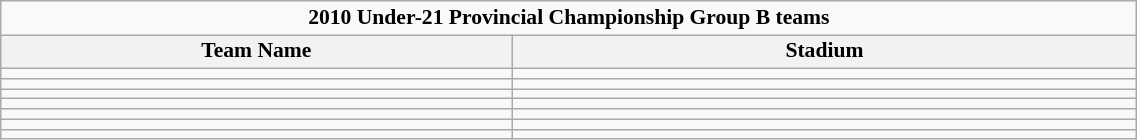<table class="wikitable" style="text-align:left; line-height:110%; font-size:90%; width:60%;">
<tr>
<td colspan=4 align=center><strong>2010 Under-21 Provincial Championship Group B teams</strong></td>
</tr>
<tr>
<th width="45%">Team Name</th>
<th width="55%">Stadium</th>
</tr>
<tr>
<td></td>
<td></td>
</tr>
<tr>
<td></td>
<td></td>
</tr>
<tr>
<td></td>
<td></td>
</tr>
<tr>
<td></td>
<td></td>
</tr>
<tr>
<td></td>
<td></td>
</tr>
<tr>
<td></td>
<td></td>
</tr>
<tr>
<td></td>
<td></td>
</tr>
</table>
